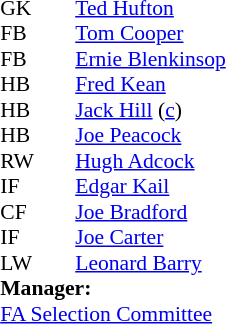<table cellspacing="0" cellpadding="0" style="font-size:90%; margin:0.2em auto;">
<tr>
<th width="25"></th>
<th width="25"></th>
</tr>
<tr>
<td>GK</td>
<td></td>
<td><a href='#'>Ted Hufton</a></td>
</tr>
<tr>
<td>FB</td>
<td></td>
<td><a href='#'>Tom Cooper</a></td>
</tr>
<tr>
<td>FB</td>
<td></td>
<td><a href='#'>Ernie Blenkinsop</a></td>
</tr>
<tr>
<td>HB</td>
<td></td>
<td><a href='#'>Fred Kean</a></td>
</tr>
<tr>
<td>HB</td>
<td></td>
<td><a href='#'>Jack Hill</a> (<a href='#'>c</a>)</td>
</tr>
<tr>
<td>HB</td>
<td></td>
<td><a href='#'>Joe Peacock</a></td>
</tr>
<tr>
<td>RW</td>
<td></td>
<td><a href='#'>Hugh Adcock</a></td>
</tr>
<tr>
<td>IF</td>
<td></td>
<td><a href='#'>Edgar Kail</a></td>
</tr>
<tr>
<td>CF</td>
<td></td>
<td><a href='#'>Joe Bradford</a></td>
</tr>
<tr>
<td>IF</td>
<td></td>
<td><a href='#'>Joe Carter</a></td>
</tr>
<tr>
<td>LW</td>
<td></td>
<td><a href='#'>Leonard Barry</a></td>
</tr>
<tr>
<td colspan=4><strong>Manager:</strong></td>
</tr>
<tr>
<td colspan=4><a href='#'>FA Selection Committee</a></td>
</tr>
</table>
